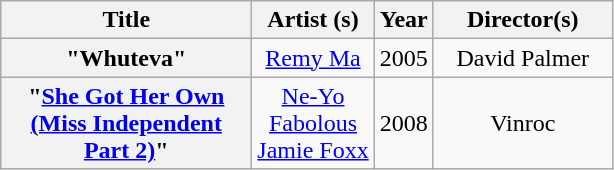<table class="wikitable sortable plainrowheaders" style="text-align: center;">
<tr>
<th scope="col" style="width:10em;">Title</th>
<th scope="col">Artist (s)</th>
<th scope="col">Year</th>
<th scope="col" style="width:7em;">Director(s)</th>
</tr>
<tr>
<th scope="row">"Whuteva"</th>
<td><a href='#'>Remy Ma</a></td>
<td>2005</td>
<td>David Palmer</td>
</tr>
<tr>
<th scope="row">"<a href='#'>She Got Her Own (Miss Independent Part 2)</a>"</th>
<td><a href='#'>Ne-Yo</a> <br> <a href='#'>Fabolous</a> <br> <a href='#'>Jamie Foxx</a></td>
<td>2008</td>
<td>Vinroc</td>
</tr>
</table>
